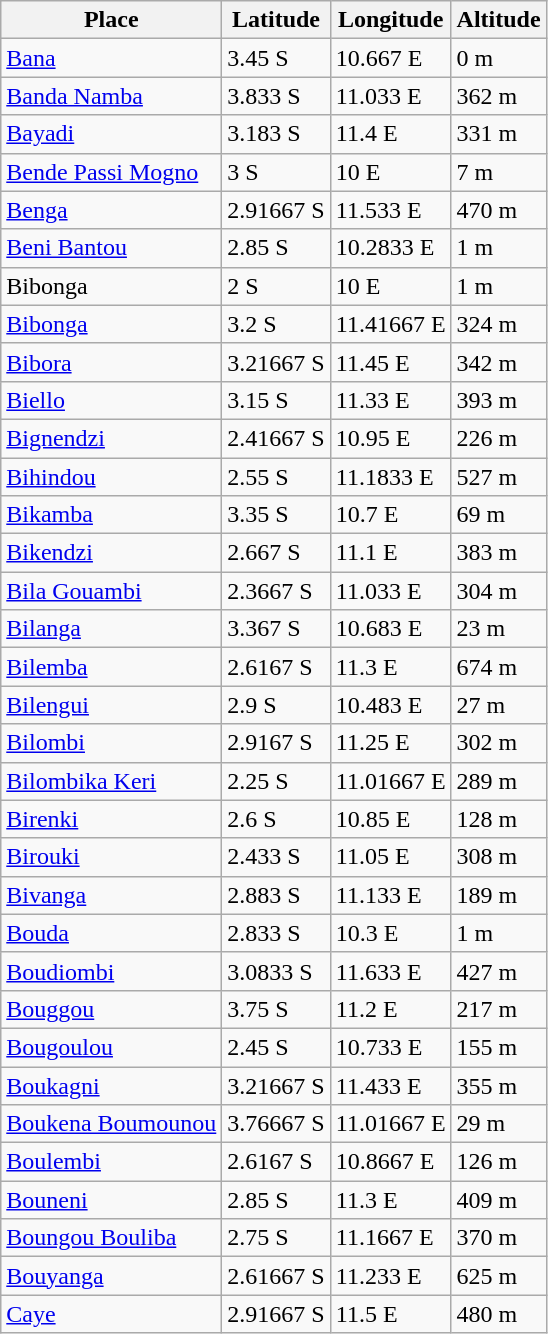<table class="wikitable">
<tr>
<th>Place</th>
<th>Latitude</th>
<th>Longitude</th>
<th>Altitude</th>
</tr>
<tr>
<td><a href='#'>Bana</a></td>
<td>3.45 S</td>
<td>10.667 E</td>
<td>0 m</td>
</tr>
<tr>
<td><a href='#'>Banda Namba</a></td>
<td>3.833 S</td>
<td>11.033 E</td>
<td>362 m</td>
</tr>
<tr>
<td><a href='#'>Bayadi</a></td>
<td>3.183 S</td>
<td>11.4 E</td>
<td>331 m</td>
</tr>
<tr>
<td><a href='#'>Bende Passi Mogno</a></td>
<td>3 S</td>
<td>10 E</td>
<td>7 m</td>
</tr>
<tr>
<td><a href='#'>Benga</a></td>
<td>2.91667 S</td>
<td>11.533 E</td>
<td>470 m</td>
</tr>
<tr>
<td><a href='#'>Beni Bantou</a></td>
<td>2.85 S</td>
<td>10.2833 E</td>
<td>1 m</td>
</tr>
<tr>
<td>Bibonga</td>
<td>2 S</td>
<td>10 E</td>
<td>1 m</td>
</tr>
<tr>
<td><a href='#'>Bibonga</a></td>
<td>3.2 S</td>
<td>11.41667 E</td>
<td>324 m</td>
</tr>
<tr>
<td><a href='#'>Bibora</a></td>
<td>3.21667 S</td>
<td>11.45 E</td>
<td>342 m</td>
</tr>
<tr>
<td><a href='#'>Biello</a></td>
<td>3.15 S</td>
<td>11.33 E</td>
<td>393 m</td>
</tr>
<tr>
<td><a href='#'>Bignendzi</a></td>
<td>2.41667 S</td>
<td>10.95 E</td>
<td>226 m</td>
</tr>
<tr>
<td><a href='#'>Bihindou</a></td>
<td>2.55 S</td>
<td>11.1833 E</td>
<td>527 m</td>
</tr>
<tr>
<td><a href='#'>Bikamba</a></td>
<td>3.35 S</td>
<td>10.7 E</td>
<td>69 m</td>
</tr>
<tr>
<td><a href='#'>Bikendzi</a></td>
<td>2.667 S</td>
<td>11.1 E</td>
<td>383 m</td>
</tr>
<tr>
<td><a href='#'>Bila Gouambi</a></td>
<td>2.3667 S</td>
<td>11.033 E</td>
<td>304 m</td>
</tr>
<tr>
<td><a href='#'>Bilanga</a></td>
<td>3.367 S</td>
<td>10.683 E</td>
<td>23 m</td>
</tr>
<tr>
<td><a href='#'>Bilemba</a></td>
<td>2.6167 S</td>
<td>11.3 E</td>
<td>674 m</td>
</tr>
<tr>
<td><a href='#'>Bilengui</a></td>
<td>2.9 S</td>
<td>10.483 E</td>
<td>27 m</td>
</tr>
<tr>
<td><a href='#'>Bilombi</a></td>
<td>2.9167 S</td>
<td>11.25 E</td>
<td>302 m</td>
</tr>
<tr>
<td><a href='#'>Bilombika Keri</a></td>
<td>2.25 S</td>
<td>11.01667 E</td>
<td>289 m</td>
</tr>
<tr>
<td><a href='#'>Birenki</a></td>
<td>2.6 S</td>
<td>10.85 E</td>
<td>128 m</td>
</tr>
<tr>
<td><a href='#'>Birouki</a></td>
<td>2.433 S</td>
<td>11.05 E</td>
<td>308 m</td>
</tr>
<tr>
<td><a href='#'>Bivanga</a></td>
<td>2.883 S</td>
<td>11.133 E</td>
<td>189 m</td>
</tr>
<tr>
<td><a href='#'>Bouda</a></td>
<td>2.833 S</td>
<td>10.3 E</td>
<td>1 m</td>
</tr>
<tr>
<td><a href='#'>Boudiombi</a></td>
<td>3.0833 S</td>
<td>11.633 E</td>
<td>427 m</td>
</tr>
<tr>
<td><a href='#'>Bouggou</a></td>
<td>3.75 S</td>
<td>11.2 E</td>
<td>217 m</td>
</tr>
<tr>
<td><a href='#'>Bougoulou</a></td>
<td>2.45 S</td>
<td>10.733 E</td>
<td>155 m</td>
</tr>
<tr>
<td><a href='#'>Boukagni</a></td>
<td>3.21667 S</td>
<td>11.433 E</td>
<td>355 m</td>
</tr>
<tr>
<td><a href='#'>Boukena Boumounou</a></td>
<td>3.76667 S</td>
<td>11.01667 E</td>
<td>29 m</td>
</tr>
<tr>
<td><a href='#'>Boulembi</a></td>
<td>2.6167 S</td>
<td>10.8667 E</td>
<td>126 m</td>
</tr>
<tr>
<td><a href='#'>Bouneni</a></td>
<td>2.85 S</td>
<td>11.3 E</td>
<td>409 m</td>
</tr>
<tr>
<td><a href='#'>Boungou Bouliba</a></td>
<td>2.75 S</td>
<td>11.1667 E</td>
<td>370 m</td>
</tr>
<tr>
<td><a href='#'>Bouyanga</a></td>
<td>2.61667 S</td>
<td>11.233 E</td>
<td>625 m</td>
</tr>
<tr>
<td><a href='#'>Caye</a></td>
<td>2.91667 S</td>
<td>11.5 E</td>
<td>480 m</td>
</tr>
</table>
